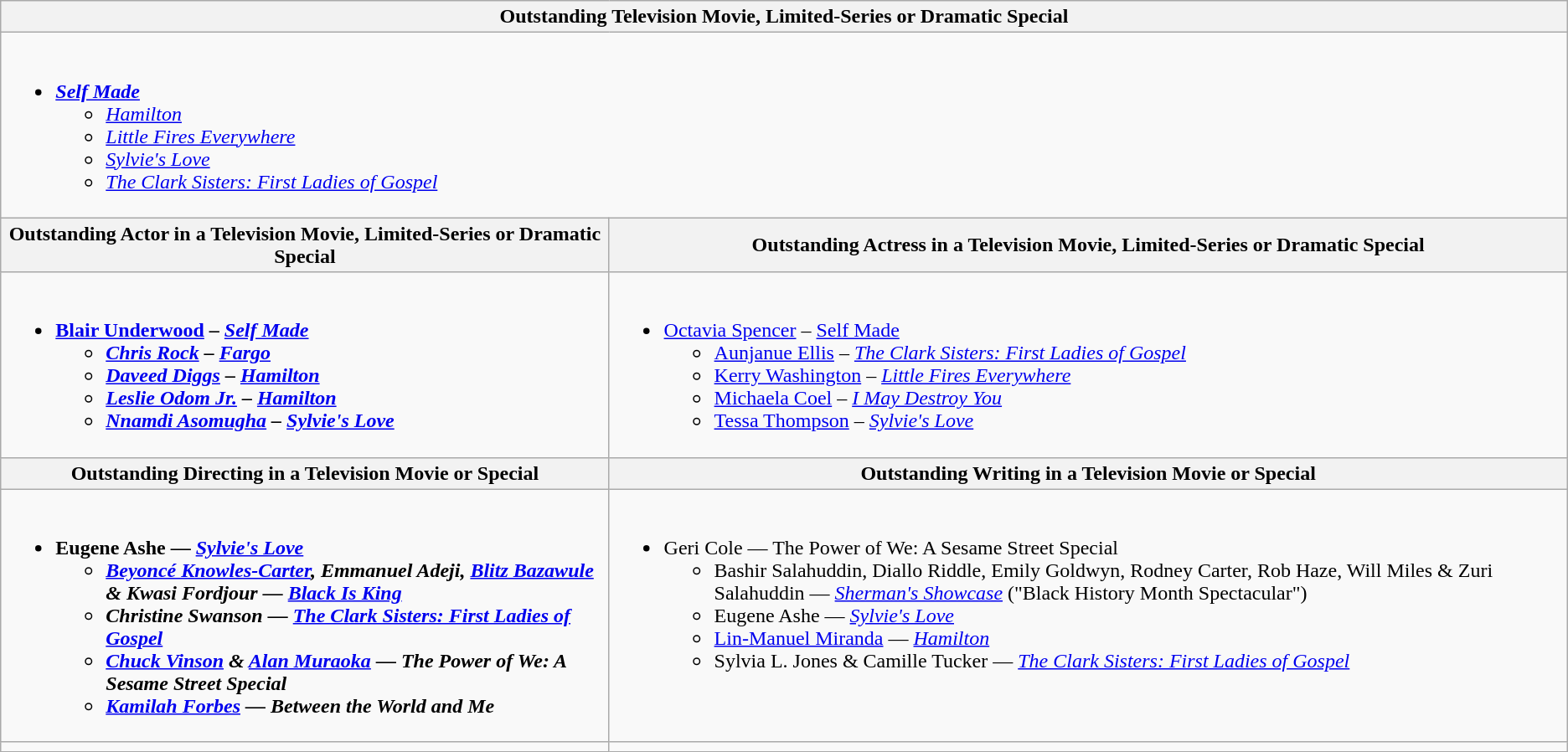<table class=wikitable style="width=72%">
<tr>
<th style="width=50%" colspan="2">Outstanding Television Movie, Limited-Series or Dramatic Special</th>
</tr>
<tr>
<td style="vertical-align:top" colspan="2"><br><ul><li><strong><em><a href='#'>Self Made</a></em></strong><ul><li><em><a href='#'>Hamilton</a></em></li><li><em><a href='#'>Little Fires Everywhere</a></em></li><li><em><a href='#'>Sylvie's Love</a></em></li><li><em><a href='#'>The Clark Sisters: First Ladies of Gospel</a></em></li></ul></li></ul></td>
</tr>
<tr>
<th>Outstanding Actor in a Television Movie, Limited-Series or Dramatic Special</th>
<th>Outstanding Actress in a Television Movie, Limited-Series or Dramatic Special</th>
</tr>
<tr>
<td style="vertical-align:top"><br><ul><li><strong><a href='#'>Blair Underwood</a> – <em><a href='#'>Self Made</a><strong><em><ul><li><a href='#'>Chris Rock</a> – </em><a href='#'>Fargo</a><em></li><li><a href='#'>Daveed Diggs</a> – </em><a href='#'>Hamilton</a><em></li><li><a href='#'>Leslie Odom Jr.</a> – </em><a href='#'>Hamilton</a><em></li><li><a href='#'>Nnamdi Asomugha</a> – </em><a href='#'>Sylvie's Love</a><em></li></ul></li></ul></td>
<td style="vertical-align:top"><br><ul><li></strong><a href='#'>Octavia Spencer</a> – </em><a href='#'>Self Made</a></em></strong><ul><li><a href='#'>Aunjanue Ellis</a> – <em><a href='#'>The Clark Sisters: First Ladies of Gospel</a></em></li><li><a href='#'>Kerry Washington</a> – <em><a href='#'>Little Fires Everywhere</a></em></li><li><a href='#'>Michaela Coel</a> – <em><a href='#'>I May Destroy You</a></em></li><li><a href='#'>Tessa Thompson</a> – <em><a href='#'>Sylvie's Love</a></em></li></ul></li></ul></td>
</tr>
<tr>
<th>Outstanding Directing in a Television Movie or Special</th>
<th>Outstanding Writing in a Television Movie or Special</th>
</tr>
<tr>
<td style="vertical-align:top"><br><ul><li><strong>Eugene Ashe — <em><a href='#'>Sylvie's Love</a><strong><em><ul><li><a href='#'>Beyoncé Knowles-Carter</a>, Emmanuel Adeji, <a href='#'>Blitz Bazawule</a> & Kwasi Fordjour — </em><a href='#'>Black Is King</a><em></li><li>Christine Swanson — </em><a href='#'>The Clark Sisters: First Ladies of Gospel</a><em></li><li><a href='#'>Chuck Vinson</a> & <a href='#'>Alan Muraoka</a> — </em>The Power of We: A Sesame Street Special<em></li><li><a href='#'>Kamilah Forbes</a> — </em>Between the World and Me<em></li></ul></li></ul></td>
<td style="vertical-align:top"><br><ul><li></strong>Geri Cole — </em>The Power of We: A Sesame Street Special</em></strong><ul><li>Bashir Salahuddin, Diallo Riddle, Emily Goldwyn, Rodney Carter, Rob Haze, Will Miles & Zuri Salahuddin — <em><a href='#'>Sherman's Showcase</a></em> ("Black History Month Spectacular")</li><li>Eugene Ashe — <em><a href='#'>Sylvie's Love</a></em></li><li><a href='#'>Lin-Manuel Miranda</a> — <em><a href='#'>Hamilton</a></em></li><li>Sylvia L. Jones & Camille Tucker — <em><a href='#'>The Clark Sisters: First Ladies of Gospel</a></em></li></ul></li></ul></td>
</tr>
<tr>
<td></td>
</tr>
</table>
